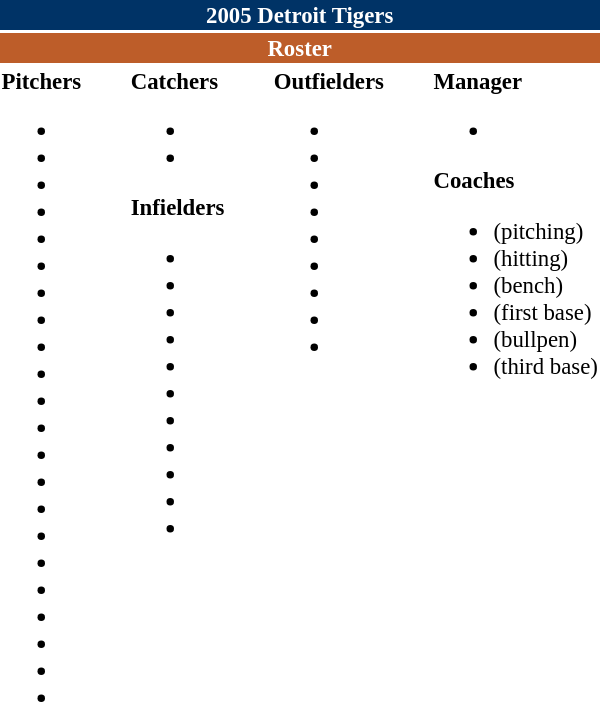<table class="toccolours" style="font-size: 95%;">
<tr>
<th colspan="10" style="background-color: #003366; color: white; text-align: center;">2005 Detroit Tigers</th>
</tr>
<tr>
<td colspan="10" style="background-color: #bd5d29; color: white; text-align: center;"><strong>Roster</strong></td>
</tr>
<tr>
<td valign="top"><strong>Pitchers</strong><br><ul><li></li><li></li><li></li><li></li><li></li><li></li><li></li><li></li><li></li><li></li><li></li><li></li><li></li><li></li><li></li><li></li><li></li><li></li><li></li><li></li><li></li><li></li></ul></td>
<td width="25px"></td>
<td valign="top"><strong>Catchers</strong><br><ul><li></li><li></li></ul><strong>Infielders</strong><ul><li></li><li></li><li></li><li></li><li></li><li></li><li></li><li></li><li></li><li></li><li></li></ul></td>
<td width="25px"></td>
<td valign="top"><strong>Outfielders</strong><br><ul><li></li><li></li><li></li><li></li><li></li><li></li><li></li><li></li><li></li></ul></td>
<td width="25px"></td>
<td valign="top"><strong>Manager</strong><br><ul><li></li></ul><strong>Coaches</strong><ul><li> (pitching)</li><li> (hitting)</li><li> (bench)</li><li> (first base)</li><li> (bullpen)</li><li> (third base)</li></ul></td>
</tr>
<tr>
</tr>
</table>
